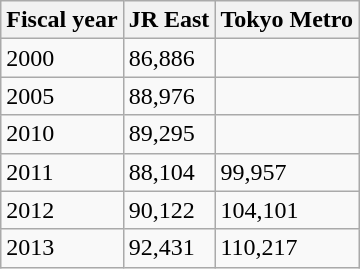<table class="wikitable">
<tr>
<th>Fiscal year</th>
<th>JR East</th>
<th>Tokyo Metro</th>
</tr>
<tr>
<td>2000</td>
<td>86,886</td>
<td></td>
</tr>
<tr>
<td>2005</td>
<td>88,976</td>
<td></td>
</tr>
<tr>
<td>2010</td>
<td>89,295</td>
<td></td>
</tr>
<tr>
<td>2011</td>
<td>88,104</td>
<td>99,957</td>
</tr>
<tr>
<td>2012</td>
<td>90,122</td>
<td>104,101</td>
</tr>
<tr>
<td>2013</td>
<td>92,431</td>
<td>110,217</td>
</tr>
</table>
